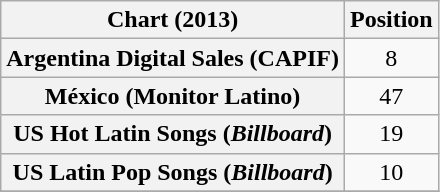<table class="wikitable plainrowheaders sortable" style="text-align:center">
<tr>
<th scope="col">Chart (2013)</th>
<th scope="col">Position</th>
</tr>
<tr>
<th scope="row">Argentina Digital Sales (CAPIF)</th>
<td>8</td>
</tr>
<tr>
<th scope="row">México (Monitor Latino)</th>
<td>47</td>
</tr>
<tr>
<th scope="row">US Hot Latin Songs (<em>Billboard</em>)</th>
<td>19</td>
</tr>
<tr>
<th scope="row">US Latin Pop Songs (<em>Billboard</em>)</th>
<td>10</td>
</tr>
<tr>
</tr>
</table>
